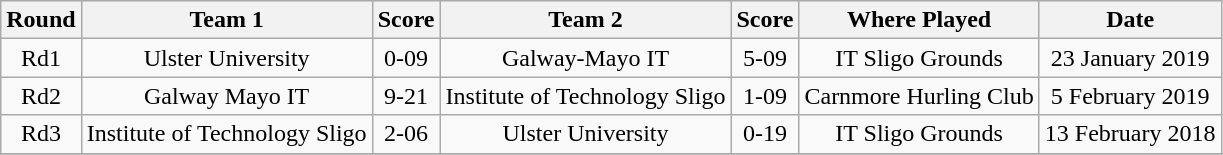<table class="wikitable">
<tr style="background:#efefef">
<th>Round</th>
<th>Team 1</th>
<th>Score</th>
<th>Team 2</th>
<th>Score</th>
<th>Where Played</th>
<th>Date</th>
</tr>
<tr align="center">
<td>Rd1</td>
<td>Ulster University</td>
<td>0-09</td>
<td>Galway-Mayo IT</td>
<td>5-09</td>
<td>IT Sligo Grounds</td>
<td>23 January 2019</td>
</tr>
<tr align="center">
<td>Rd2</td>
<td>Galway Mayo IT</td>
<td>9-21</td>
<td>Institute of Technology Sligo</td>
<td>1-09</td>
<td>Carnmore Hurling Club</td>
<td>5 February 2019</td>
</tr>
<tr align="center">
<td>Rd3</td>
<td>Institute of Technology Sligo</td>
<td>2-06</td>
<td>Ulster University</td>
<td>0-19</td>
<td>IT Sligo Grounds</td>
<td>13 February 2018</td>
</tr>
<tr align="center">
</tr>
</table>
